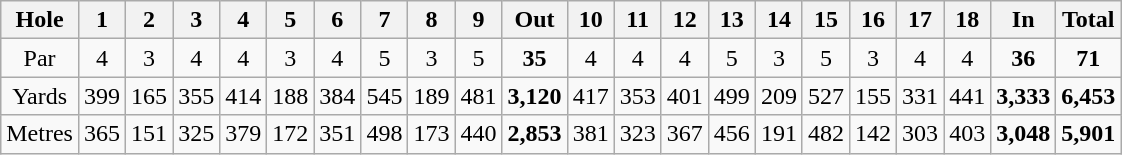<table class="wikitable" style="text-align:center">
<tr>
<th align="left">Hole</th>
<th>1</th>
<th>2</th>
<th>3</th>
<th>4</th>
<th>5</th>
<th>6</th>
<th>7</th>
<th>8</th>
<th>9</th>
<th>Out</th>
<th>10</th>
<th>11</th>
<th>12</th>
<th>13</th>
<th>14</th>
<th>15</th>
<th>16</th>
<th>17</th>
<th>18</th>
<th>In</th>
<th>Total</th>
</tr>
<tr>
<td align="center">Par</td>
<td>4</td>
<td>3</td>
<td>4</td>
<td>4</td>
<td>3</td>
<td>4</td>
<td>5</td>
<td>3</td>
<td>5</td>
<td><strong>35</strong></td>
<td>4</td>
<td>4</td>
<td>4</td>
<td>5</td>
<td>3</td>
<td>5</td>
<td>3</td>
<td>4</td>
<td>4</td>
<td><strong>36</strong></td>
<td><strong>71</strong></td>
</tr>
<tr>
<td align="center">Yards</td>
<td>399</td>
<td>165</td>
<td>355</td>
<td>414</td>
<td>188</td>
<td>384</td>
<td>545</td>
<td>189</td>
<td>481</td>
<td><strong>3,120</strong></td>
<td>417</td>
<td>353</td>
<td>401</td>
<td>499</td>
<td>209</td>
<td>527</td>
<td>155</td>
<td>331</td>
<td>441</td>
<td><strong>3,333</strong></td>
<td><strong>6,453</strong></td>
</tr>
<tr>
<td align="center">Metres</td>
<td>365</td>
<td>151</td>
<td>325</td>
<td>379</td>
<td>172</td>
<td>351</td>
<td>498</td>
<td>173</td>
<td>440</td>
<td><strong>2,853</strong></td>
<td>381</td>
<td>323</td>
<td>367</td>
<td>456</td>
<td>191</td>
<td>482</td>
<td>142</td>
<td>303</td>
<td>403</td>
<td><strong>3,048</strong></td>
<td><strong>5,901</strong></td>
</tr>
</table>
